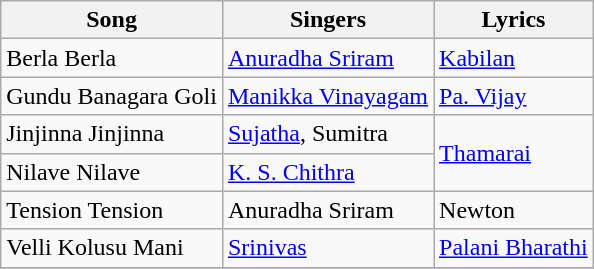<table class="wikitable">
<tr>
<th>Song</th>
<th>Singers</th>
<th>Lyrics</th>
</tr>
<tr>
<td>Berla Berla</td>
<td><a href='#'>Anuradha Sriram</a></td>
<td><a href='#'>Kabilan</a></td>
</tr>
<tr>
<td>Gundu Banagara Goli</td>
<td><a href='#'>Manikka Vinayagam</a></td>
<td><a href='#'>Pa. Vijay</a></td>
</tr>
<tr>
<td>Jinjinna Jinjinna</td>
<td><a href='#'>Sujatha</a>, Sumitra</td>
<td rowspan=2><a href='#'>Thamarai</a></td>
</tr>
<tr>
<td>Nilave Nilave</td>
<td><a href='#'>K. S. Chithra</a></td>
</tr>
<tr>
<td>Tension Tension</td>
<td>Anuradha Sriram</td>
<td>Newton</td>
</tr>
<tr>
<td>Velli Kolusu Mani</td>
<td><a href='#'>Srinivas</a></td>
<td><a href='#'>Palani Bharathi</a></td>
</tr>
<tr>
</tr>
</table>
